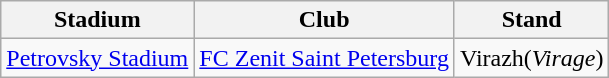<table class="wikitable">
<tr>
<th>Stadium</th>
<th>Club</th>
<th>Stand</th>
</tr>
<tr>
<td style="text-align:left;"><a href='#'>Petrovsky Stadium</a></td>
<td><a href='#'>FC Zenit Saint Petersburg</a></td>
<td>Virazh(<em>Virage</em>)</td>
</tr>
</table>
